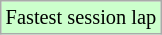<table class="wikitable" style="font-size: 85%;">
<tr style="background:#ccffcc;">
<td>Fastest session lap</td>
</tr>
</table>
